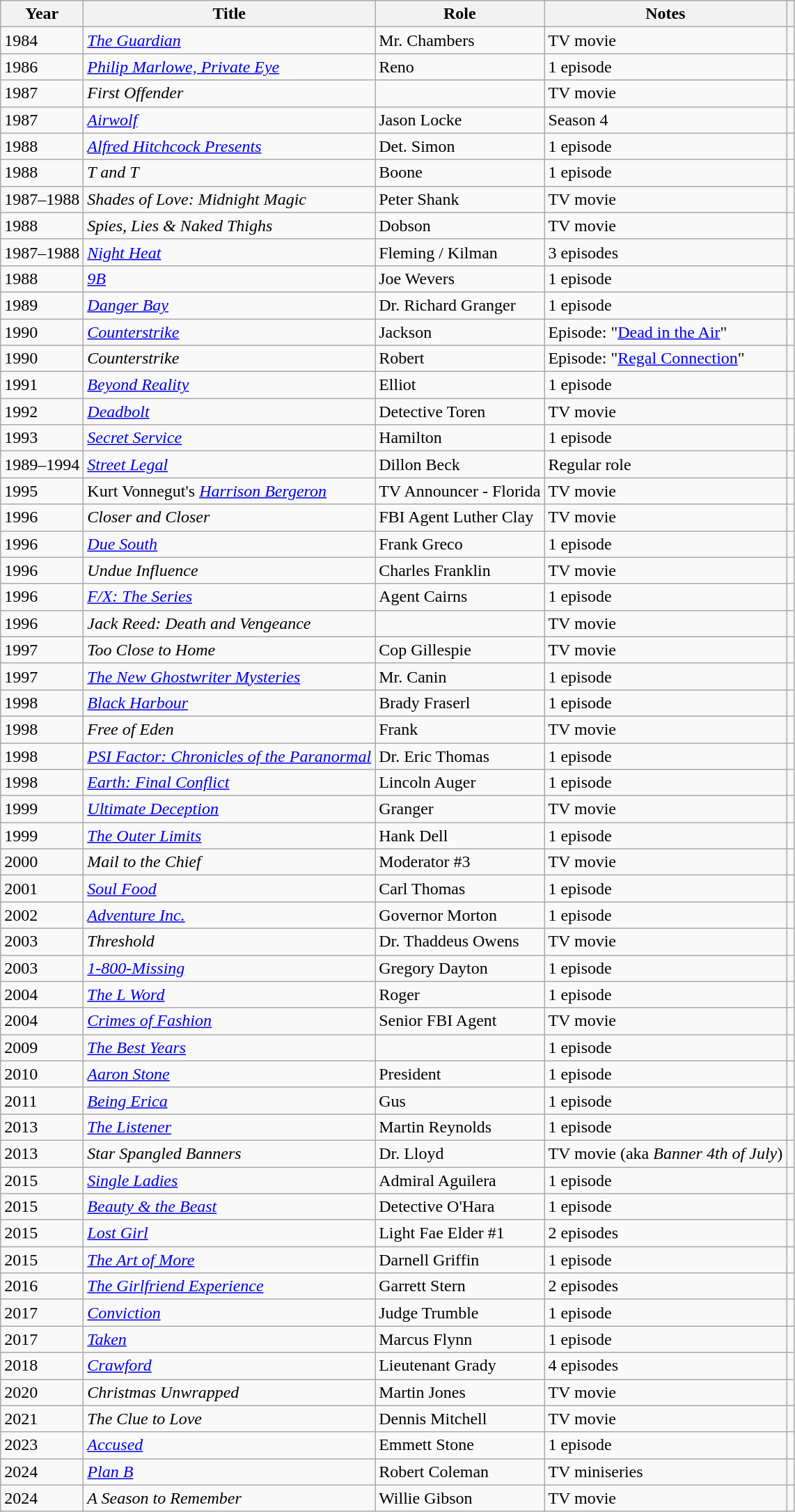<table class="wikitable sortable">
<tr>
<th>Year</th>
<th>Title</th>
<th>Role</th>
<th>Notes</th>
<th scope="col" class="unsortable"></th>
</tr>
<tr>
<td>1984</td>
<td><em><a href='#'>The Guardian</a></em></td>
<td>Mr. Chambers</td>
<td>TV movie</td>
<td></td>
</tr>
<tr>
<td>1986</td>
<td><em><a href='#'>Philip Marlowe, Private Eye</a></em></td>
<td>Reno</td>
<td>1 episode</td>
<td></td>
</tr>
<tr>
<td>1987</td>
<td><em>First Offender</em></td>
<td></td>
<td>TV movie</td>
<td></td>
</tr>
<tr>
<td>1987</td>
<td><em><a href='#'>Airwolf</a></em></td>
<td>Jason Locke</td>
<td>Season 4</td>
<td></td>
</tr>
<tr>
<td>1988</td>
<td><em><a href='#'>Alfred Hitchcock Presents</a></em></td>
<td>Det. Simon</td>
<td>1 episode</td>
<td></td>
</tr>
<tr>
<td>1988</td>
<td><em>T and T</em></td>
<td>Boone</td>
<td>1 episode</td>
<td></td>
</tr>
<tr>
<td>1987–1988</td>
<td><em>Shades of Love: Midnight Magic</em></td>
<td>Peter Shank</td>
<td>TV movie</td>
<td></td>
</tr>
<tr>
<td>1988</td>
<td><em>Spies, Lies & Naked Thighs</em></td>
<td>Dobson</td>
<td>TV movie</td>
<td></td>
</tr>
<tr>
<td>1987–1988</td>
<td><em><a href='#'>Night Heat</a></em></td>
<td>Fleming / Kilman</td>
<td>3 episodes</td>
<td></td>
</tr>
<tr>
<td>1988</td>
<td><em><a href='#'>9B</a></em></td>
<td>Joe Wevers</td>
<td>1 episode</td>
<td></td>
</tr>
<tr>
<td>1989</td>
<td><em><a href='#'>Danger Bay</a></em></td>
<td>Dr. Richard Granger</td>
<td>1 episode</td>
<td></td>
</tr>
<tr>
<td>1990</td>
<td><em><a href='#'>Counterstrike</a></em></td>
<td>Jackson</td>
<td>Episode: "<a href='#'>Dead in the Air</a>"</td>
<td></td>
</tr>
<tr>
<td>1990</td>
<td><em>Counterstrike</em></td>
<td>Robert</td>
<td>Episode: "<a href='#'>Regal Connection</a>"</td>
<td></td>
</tr>
<tr>
<td>1991</td>
<td><em><a href='#'>Beyond Reality</a></em></td>
<td>Elliot</td>
<td>1 episode</td>
<td></td>
</tr>
<tr>
<td>1992</td>
<td><em><a href='#'>Deadbolt</a></em></td>
<td>Detective Toren</td>
<td>TV movie</td>
<td></td>
</tr>
<tr>
<td>1993</td>
<td><em><a href='#'>Secret Service</a></em></td>
<td>Hamilton</td>
<td>1 episode</td>
<td></td>
</tr>
<tr>
<td>1989–1994</td>
<td><em><a href='#'>Street Legal</a></em></td>
<td>Dillon Beck</td>
<td>Regular role</td>
<td></td>
</tr>
<tr>
<td>1995</td>
<td>Kurt Vonnegut's <em><a href='#'>Harrison Bergeron</a></em></td>
<td>TV Announcer - Florida</td>
<td>TV movie</td>
<td></td>
</tr>
<tr>
<td>1996</td>
<td><em>Closer and Closer</em></td>
<td>FBI Agent Luther Clay</td>
<td>TV movie</td>
<td></td>
</tr>
<tr>
<td>1996</td>
<td><em><a href='#'>Due South</a></em></td>
<td>Frank Greco</td>
<td>1 episode</td>
<td></td>
</tr>
<tr>
<td>1996</td>
<td><em>Undue Influence</em></td>
<td>Charles Franklin</td>
<td>TV movie</td>
<td></td>
</tr>
<tr>
<td>1996</td>
<td><em><a href='#'>F/X: The Series</a></em></td>
<td>Agent Cairns</td>
<td>1 episode</td>
<td></td>
</tr>
<tr>
<td>1996</td>
<td><em>Jack Reed: Death and Vengeance</em></td>
<td></td>
<td>TV movie</td>
<td></td>
</tr>
<tr>
<td>1997</td>
<td><em>Too Close to Home</em></td>
<td>Cop Gillespie</td>
<td>TV movie</td>
<td></td>
</tr>
<tr>
<td>1997</td>
<td><em><a href='#'>The New Ghostwriter Mysteries</a></em></td>
<td>Mr. Canin</td>
<td>1 episode</td>
<td></td>
</tr>
<tr>
<td>1998</td>
<td><em><a href='#'>Black Harbour</a></em></td>
<td>Brady Fraserl</td>
<td>1 episode</td>
<td></td>
</tr>
<tr>
<td>1998</td>
<td><em>Free of Eden</em></td>
<td>Frank</td>
<td>TV movie</td>
<td></td>
</tr>
<tr>
<td>1998</td>
<td><em><a href='#'>PSI Factor: Chronicles of the Paranormal</a></em></td>
<td>Dr. Eric Thomas</td>
<td>1 episode</td>
<td></td>
</tr>
<tr>
<td>1998</td>
<td><em><a href='#'>Earth: Final Conflict</a></em></td>
<td>Lincoln Auger</td>
<td>1 episode</td>
<td></td>
</tr>
<tr>
<td>1999</td>
<td><em><a href='#'>Ultimate Deception</a></em></td>
<td>Granger</td>
<td>TV movie</td>
<td></td>
</tr>
<tr>
<td>1999</td>
<td><em><a href='#'>The Outer Limits</a></em></td>
<td>Hank Dell</td>
<td>1 episode</td>
<td></td>
</tr>
<tr>
<td>2000</td>
<td><em>Mail to the Chief</em></td>
<td>Moderator #3</td>
<td>TV movie</td>
<td></td>
</tr>
<tr>
<td>2001</td>
<td><em><a href='#'>Soul Food</a></em></td>
<td>Carl Thomas</td>
<td>1 episode</td>
<td></td>
</tr>
<tr>
<td>2002</td>
<td><em><a href='#'>Adventure Inc.</a></em></td>
<td>Governor Morton</td>
<td>1 episode</td>
<td></td>
</tr>
<tr>
<td>2003</td>
<td><em>Threshold</em></td>
<td>Dr. Thaddeus Owens</td>
<td>TV movie</td>
<td></td>
</tr>
<tr>
<td>2003</td>
<td><em><a href='#'>1-800-Missing</a></em></td>
<td>Gregory Dayton</td>
<td>1 episode</td>
<td></td>
</tr>
<tr>
<td>2004</td>
<td><em><a href='#'>The L Word</a></em></td>
<td>Roger</td>
<td>1 episode</td>
<td></td>
</tr>
<tr>
<td>2004</td>
<td><em><a href='#'>Crimes of Fashion</a></em></td>
<td>Senior FBI Agent</td>
<td>TV movie</td>
<td></td>
</tr>
<tr>
<td>2009</td>
<td><em><a href='#'>The Best Years</a></em></td>
<td></td>
<td>1 episode</td>
<td></td>
</tr>
<tr>
<td>2010</td>
<td><em><a href='#'>Aaron Stone</a></em></td>
<td>President</td>
<td>1 episode</td>
<td></td>
</tr>
<tr>
<td>2011</td>
<td><em><a href='#'>Being Erica</a></em></td>
<td>Gus</td>
<td>1 episode</td>
<td></td>
</tr>
<tr>
<td>2013</td>
<td><em><a href='#'>The Listener</a></em></td>
<td>Martin Reynolds</td>
<td>1 episode</td>
<td></td>
</tr>
<tr>
<td>2013</td>
<td><em>Star Spangled Banners</em></td>
<td>Dr. Lloyd</td>
<td>TV movie (aka <em>Banner 4th of July</em>)</td>
<td></td>
</tr>
<tr>
<td>2015</td>
<td><em><a href='#'>Single Ladies</a></em></td>
<td>Admiral Aguilera</td>
<td>1 episode</td>
<td></td>
</tr>
<tr>
<td>2015</td>
<td><em><a href='#'>Beauty & the Beast</a></em></td>
<td>Detective O'Hara</td>
<td>1 episode</td>
<td></td>
</tr>
<tr>
<td>2015</td>
<td><em><a href='#'>Lost Girl</a></em></td>
<td>Light Fae Elder #1</td>
<td>2 episodes</td>
<td></td>
</tr>
<tr>
<td>2015</td>
<td><em><a href='#'>The Art of More</a></em></td>
<td>Darnell Griffin</td>
<td>1 episode</td>
<td></td>
</tr>
<tr>
<td>2016</td>
<td><em><a href='#'>The Girlfriend Experience</a></em></td>
<td>Garrett Stern</td>
<td>2 episodes</td>
<td></td>
</tr>
<tr>
<td>2017</td>
<td><em><a href='#'>Conviction</a></em></td>
<td>Judge Trumble</td>
<td>1 episode</td>
<td></td>
</tr>
<tr>
<td>2017</td>
<td><em><a href='#'>Taken</a></em></td>
<td>Marcus Flynn</td>
<td>1 episode</td>
<td></td>
</tr>
<tr>
<td>2018</td>
<td><em><a href='#'>Crawford</a></em></td>
<td>Lieutenant Grady</td>
<td>4 episodes</td>
<td></td>
</tr>
<tr>
<td>2020</td>
<td><em>Christmas Unwrapped</em></td>
<td>Martin Jones</td>
<td>TV movie</td>
<td></td>
</tr>
<tr>
<td>2021</td>
<td><em>The Clue to Love</em></td>
<td>Dennis Mitchell</td>
<td>TV movie</td>
<td></td>
</tr>
<tr>
<td>2023</td>
<td><em><a href='#'>Accused</a></em></td>
<td>Emmett Stone</td>
<td>1 episode</td>
<td></td>
</tr>
<tr>
<td>2024</td>
<td><em><a href='#'>Plan B</a></em></td>
<td>Robert Coleman</td>
<td>TV miniseries</td>
<td></td>
</tr>
<tr>
<td>2024</td>
<td><em>A Season to Remember</em></td>
<td>Willie Gibson</td>
<td>TV movie</td>
<td></td>
</tr>
</table>
